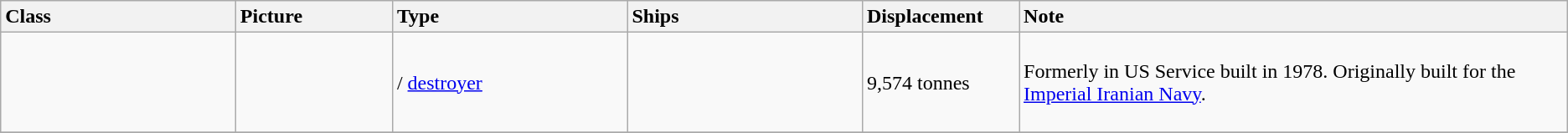<table class="wikitable">
<tr>
<th style="text-align:left; width:15%;">Class</th>
<th style="text-align:left; width:10%;">Picture</th>
<th style="text-align:left; width:15%;">Type</th>
<th style="text-align:left; width:15%;">Ships</th>
<th style="text-align:left; width:10%;">Displacement</th>
<th style="text-align:left; width:;">Note<br></th>
</tr>
<tr>
<td></td>
<td></td>
<td> / <a href='#'>destroyer</a></td>
<td> <br>  <br>  <br><br></td>
<td>9,574 tonnes</td>
<td>Formerly  in US Service built in 1978. Originally built for the <a href='#'>Imperial Iranian Navy</a>.</td>
</tr>
<tr>
</tr>
</table>
